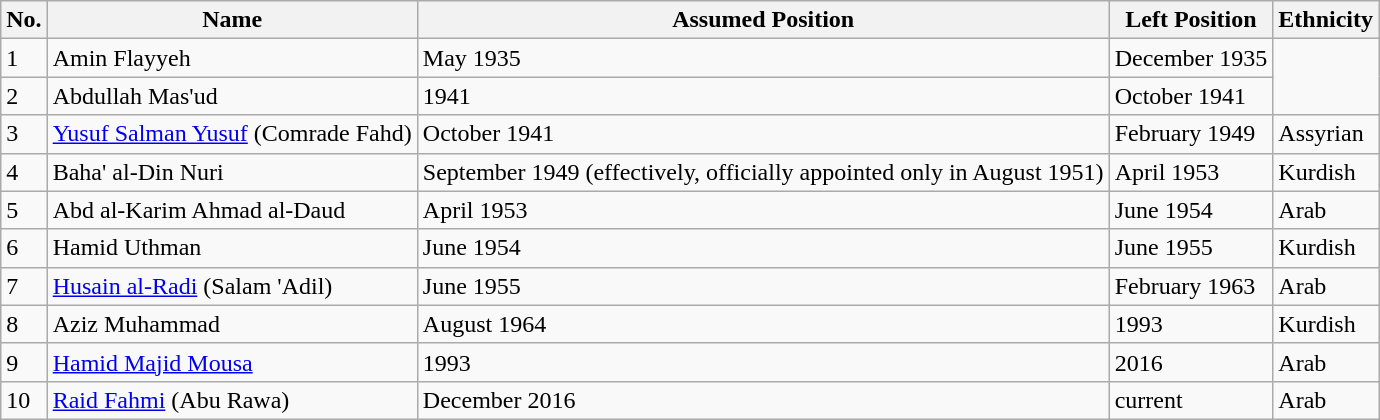<table class="wikitable">
<tr>
<th>No.</th>
<th>Name</th>
<th>Assumed Position</th>
<th>Left Position</th>
<th>Ethnicity</th>
</tr>
<tr>
<td>1</td>
<td>Amin Flayyeh</td>
<td>May 1935</td>
<td>December 1935</td>
<td rowspan = "2"></td>
</tr>
<tr>
<td>2</td>
<td>Abdullah Mas'ud</td>
<td>1941</td>
<td>October 1941</td>
</tr>
<tr>
<td>3</td>
<td><a href='#'>Yusuf Salman Yusuf</a> (Comrade Fahd)</td>
<td>October 1941</td>
<td>February 1949</td>
<td>Assyrian</td>
</tr>
<tr>
<td>4</td>
<td>Baha' al-Din Nuri</td>
<td>September 1949 (effectively, officially appointed only in August 1951)</td>
<td>April 1953</td>
<td>Kurdish</td>
</tr>
<tr>
<td>5</td>
<td>Abd al-Karim Ahmad al-Daud</td>
<td>April 1953</td>
<td>June 1954</td>
<td>Arab</td>
</tr>
<tr>
<td>6</td>
<td>Hamid Uthman</td>
<td>June 1954</td>
<td>June 1955</td>
<td>Kurdish</td>
</tr>
<tr>
<td>7</td>
<td><a href='#'>Husain al-Radi</a> (Salam 'Adil)</td>
<td>June 1955</td>
<td>February 1963</td>
<td>Arab</td>
</tr>
<tr>
<td>8</td>
<td>Aziz Muhammad</td>
<td>August 1964</td>
<td>1993</td>
<td>Kurdish</td>
</tr>
<tr>
<td>9</td>
<td><a href='#'>Hamid Majid Mousa</a></td>
<td>1993</td>
<td>2016</td>
<td>Arab</td>
</tr>
<tr>
<td>10</td>
<td><a href='#'>Raid Fahmi</a> (Abu Rawa)</td>
<td>December 2016</td>
<td>current</td>
<td>Arab</td>
</tr>
</table>
